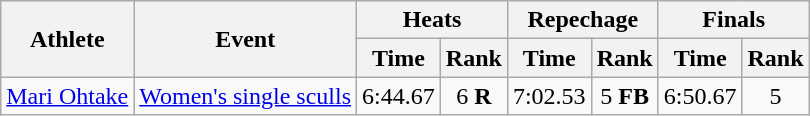<table class="wikitable">
<tr>
<th rowspan="2">Athlete</th>
<th rowspan="2">Event</th>
<th colspan="2">Heats</th>
<th colspan="2">Repechage</th>
<th colspan="2">Finals</th>
</tr>
<tr>
<th>Time</th>
<th>Rank</th>
<th>Time</th>
<th>Rank</th>
<th>Time</th>
<th>Rank</th>
</tr>
<tr align=center>
<td align=left><a href='#'>Mari Ohtake</a></td>
<td align=left><a href='#'>Women's single sculls</a></td>
<td>6:44.67</td>
<td>6 <strong>R</strong></td>
<td>7:02.53</td>
<td>5 <strong>FB</strong></td>
<td>6:50.67</td>
<td>5</td>
</tr>
</table>
